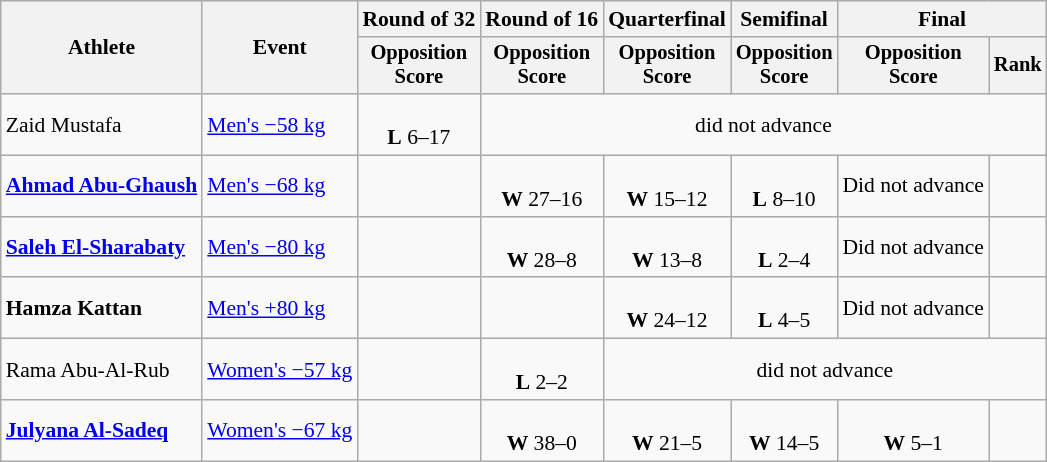<table class=wikitable style=font-size:90%;text-align:center>
<tr>
<th rowspan=2>Athlete</th>
<th rowspan=2>Event</th>
<th>Round of 32</th>
<th>Round of 16</th>
<th>Quarterfinal</th>
<th>Semifinal</th>
<th colspan=2>Final</th>
</tr>
<tr style=font-size:95%>
<th>Opposition<br>Score</th>
<th>Opposition<br>Score</th>
<th>Opposition<br>Score</th>
<th>Opposition<br>Score</th>
<th>Opposition<br>Score</th>
<th>Rank</th>
</tr>
<tr>
<td align=left>Zaid Mustafa</td>
<td align=left><a href='#'>Men's −58 kg</a></td>
<td><br><strong>L</strong> 6–17</td>
<td colspan=5>did not advance</td>
</tr>
<tr>
<td align=left><strong><a href='#'>Ahmad Abu-Ghaush</a></strong></td>
<td align=left><a href='#'>Men's −68 kg</a></td>
<td></td>
<td><br><strong>W</strong> 27–16</td>
<td><br><strong>W</strong> 15–12</td>
<td><br><strong>L</strong> 8–10</td>
<td>Did not advance</td>
<td></td>
</tr>
<tr>
<td align=left><strong><a href='#'>Saleh El-Sharabaty</a></strong></td>
<td align=left><a href='#'>Men's −80 kg</a></td>
<td></td>
<td><br><strong>W</strong> 28–8</td>
<td><br><strong>W</strong> 13–8</td>
<td><br><strong>L</strong> 2–4</td>
<td>Did not advance</td>
<td></td>
</tr>
<tr>
<td align=left><strong>Hamza Kattan</strong></td>
<td align=left><a href='#'>Men's +80 kg</a></td>
<td></td>
<td><br></td>
<td><br><strong>W</strong> 24–12</td>
<td><br><strong>L</strong> 4–5</td>
<td>Did not advance</td>
<td></td>
</tr>
<tr>
<td align=left>Rama Abu-Al-Rub</td>
<td align=left><a href='#'>Women's −57 kg</a></td>
<td></td>
<td><br><strong>L</strong> 2–2</td>
<td colspan=4>did not advance</td>
</tr>
<tr>
<td align=left><strong><a href='#'>Julyana Al-Sadeq</a></strong></td>
<td align=left><a href='#'>Women's −67 kg</a></td>
<td></td>
<td><br><strong>W</strong> 38–0</td>
<td><br><strong>W</strong> 21–5</td>
<td><br><strong>W</strong> 14–5</td>
<td><br><strong>W</strong> 5–1</td>
<td></td>
</tr>
</table>
